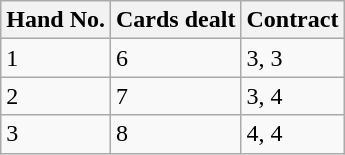<table class="wikitable" border="1">
<tr>
<th>Hand No.</th>
<th>Cards dealt</th>
<th>Contract</th>
</tr>
<tr>
<td>1</td>
<td>6</td>
<td>3, 3</td>
</tr>
<tr>
<td>2</td>
<td>7</td>
<td>3, 4</td>
</tr>
<tr>
<td>3</td>
<td>8</td>
<td>4, 4</td>
</tr>
</table>
